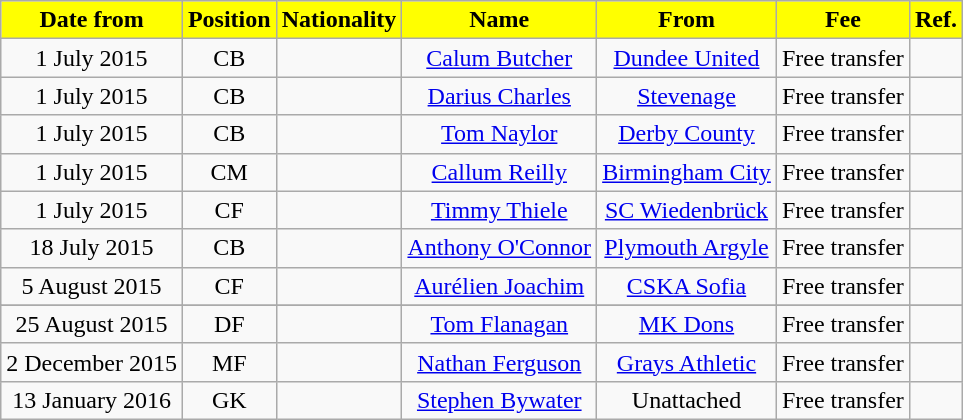<table class="wikitable"  style="text-align:center">
<tr>
<th style="background:#FFFF00; color:#000000">Date from</th>
<th style="background:#FFFF00; color:#000000">Position</th>
<th style="background:#FFFF00; color:#000000">Nationality</th>
<th style="background:#FFFF00; color:#000000">Name</th>
<th style="background:#FFFF00; color:#000000">From</th>
<th style="background:#FFFF00; color:#000000">Fee</th>
<th style="background:#FFFF00; color:#000000">Ref.</th>
</tr>
<tr>
<td>1 July 2015</td>
<td>CB</td>
<td></td>
<td><a href='#'>Calum Butcher</a></td>
<td><a href='#'>Dundee United</a></td>
<td>Free transfer</td>
<td></td>
</tr>
<tr>
<td>1 July 2015</td>
<td>CB</td>
<td></td>
<td><a href='#'>Darius Charles</a></td>
<td><a href='#'>Stevenage</a></td>
<td>Free transfer</td>
<td></td>
</tr>
<tr>
<td>1 July 2015</td>
<td>CB</td>
<td></td>
<td><a href='#'>Tom Naylor</a></td>
<td><a href='#'>Derby County</a></td>
<td>Free transfer</td>
<td></td>
</tr>
<tr>
<td>1 July 2015</td>
<td>CM</td>
<td></td>
<td><a href='#'>Callum Reilly</a></td>
<td><a href='#'>Birmingham City</a></td>
<td>Free transfer</td>
<td></td>
</tr>
<tr>
<td>1 July 2015</td>
<td>CF</td>
<td></td>
<td><a href='#'>Timmy Thiele</a></td>
<td><a href='#'>SC Wiedenbrück</a></td>
<td>Free transfer</td>
<td></td>
</tr>
<tr>
<td>18 July 2015</td>
<td>CB</td>
<td></td>
<td><a href='#'>Anthony O'Connor</a></td>
<td><a href='#'>Plymouth Argyle</a></td>
<td>Free transfer</td>
<td></td>
</tr>
<tr>
<td>5 August 2015</td>
<td>CF</td>
<td></td>
<td><a href='#'>Aurélien Joachim</a></td>
<td><a href='#'>CSKA Sofia</a></td>
<td>Free transfer</td>
<td></td>
</tr>
<tr>
</tr>
<tr>
<td>25 August 2015</td>
<td>DF</td>
<td></td>
<td><a href='#'>Tom Flanagan</a></td>
<td><a href='#'>MK Dons</a></td>
<td>Free transfer</td>
<td></td>
</tr>
<tr>
<td>2 December 2015</td>
<td>MF</td>
<td></td>
<td><a href='#'>Nathan Ferguson</a></td>
<td><a href='#'>Grays Athletic</a></td>
<td>Free transfer</td>
<td></td>
</tr>
<tr>
<td>13 January 2016</td>
<td>GK</td>
<td></td>
<td><a href='#'>Stephen Bywater</a></td>
<td>Unattached</td>
<td>Free transfer</td>
<td></td>
</tr>
</table>
